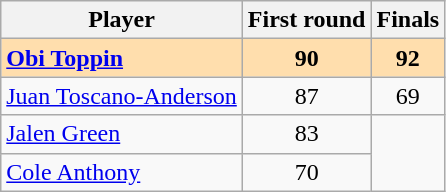<table class="wikitable sortable">
<tr>
<th>Player</th>
<th>First round</th>
<th>Finals</th>
</tr>
<tr style="background:#ffdead; text-align:center;">
<td align="left"><strong><a href='#'>Obi Toppin</a></strong> </td>
<td><strong>90</strong> </td>
<td><strong>92</strong> </td>
</tr>
<tr align="center">
<td align="left"><a href='#'>Juan Toscano-Anderson</a> </td>
<td>87 </td>
<td>69 </td>
</tr>
<tr align="center">
<td align="left"><a href='#'>Jalen Green</a> </td>
<td>83 </td>
<td rowspan="2"></td>
</tr>
<tr align="center">
<td align="left"><a href='#'>Cole Anthony</a> </td>
<td>70 </td>
</tr>
</table>
